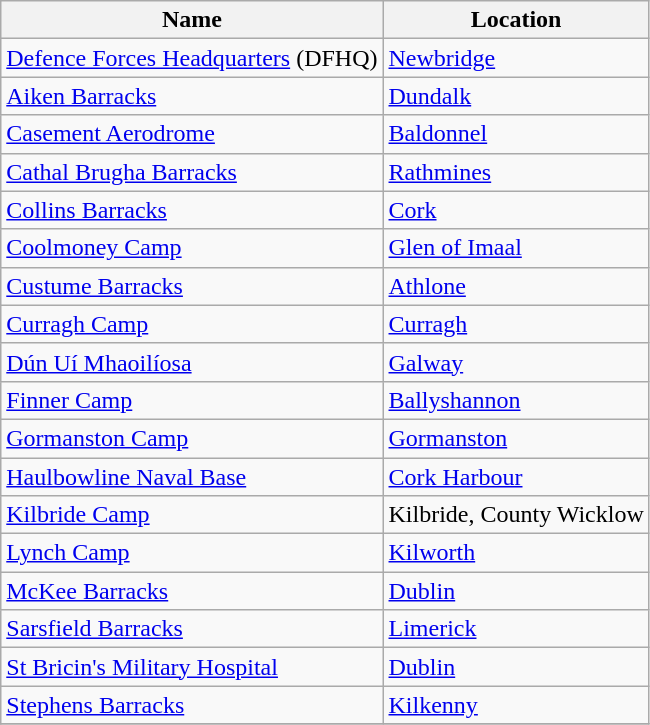<table class="wikitable">
<tr>
<th>Name</th>
<th>Location</th>
</tr>
<tr>
<td><a href='#'>Defence Forces Headquarters</a> (DFHQ)</td>
<td><a href='#'>Newbridge</a></td>
</tr>
<tr>
<td><a href='#'>Aiken Barracks</a></td>
<td><a href='#'>Dundalk</a></td>
</tr>
<tr>
<td><a href='#'>Casement Aerodrome</a></td>
<td><a href='#'>Baldonnel</a></td>
</tr>
<tr>
<td><a href='#'>Cathal Brugha Barracks</a></td>
<td><a href='#'>Rathmines</a></td>
</tr>
<tr>
<td><a href='#'>Collins Barracks</a></td>
<td><a href='#'>Cork</a></td>
</tr>
<tr>
<td><a href='#'>Coolmoney Camp</a></td>
<td><a href='#'>Glen of Imaal</a></td>
</tr>
<tr>
<td><a href='#'>Custume Barracks</a></td>
<td><a href='#'>Athlone</a></td>
</tr>
<tr>
<td><a href='#'>Curragh Camp</a></td>
<td><a href='#'>Curragh</a></td>
</tr>
<tr>
<td><a href='#'>Dún Uí Mhaoilíosa</a></td>
<td><a href='#'>Galway</a></td>
</tr>
<tr>
<td><a href='#'>Finner Camp</a></td>
<td><a href='#'>Ballyshannon</a></td>
</tr>
<tr>
<td><a href='#'>Gormanston Camp</a></td>
<td><a href='#'>Gormanston</a></td>
</tr>
<tr>
<td><a href='#'>Haulbowline Naval Base</a></td>
<td><a href='#'>Cork Harbour</a></td>
</tr>
<tr>
<td><a href='#'>Kilbride Camp</a></td>
<td>Kilbride, County Wicklow</td>
</tr>
<tr>
<td><a href='#'>Lynch Camp</a></td>
<td><a href='#'>Kilworth</a></td>
</tr>
<tr>
<td><a href='#'>McKee Barracks</a></td>
<td><a href='#'>Dublin</a></td>
</tr>
<tr>
<td><a href='#'>Sarsfield Barracks</a></td>
<td><a href='#'>Limerick</a></td>
</tr>
<tr>
<td><a href='#'>St Bricin's Military Hospital</a></td>
<td><a href='#'>Dublin</a></td>
</tr>
<tr>
<td><a href='#'>Stephens Barracks</a></td>
<td><a href='#'>Kilkenny</a></td>
</tr>
<tr>
</tr>
</table>
